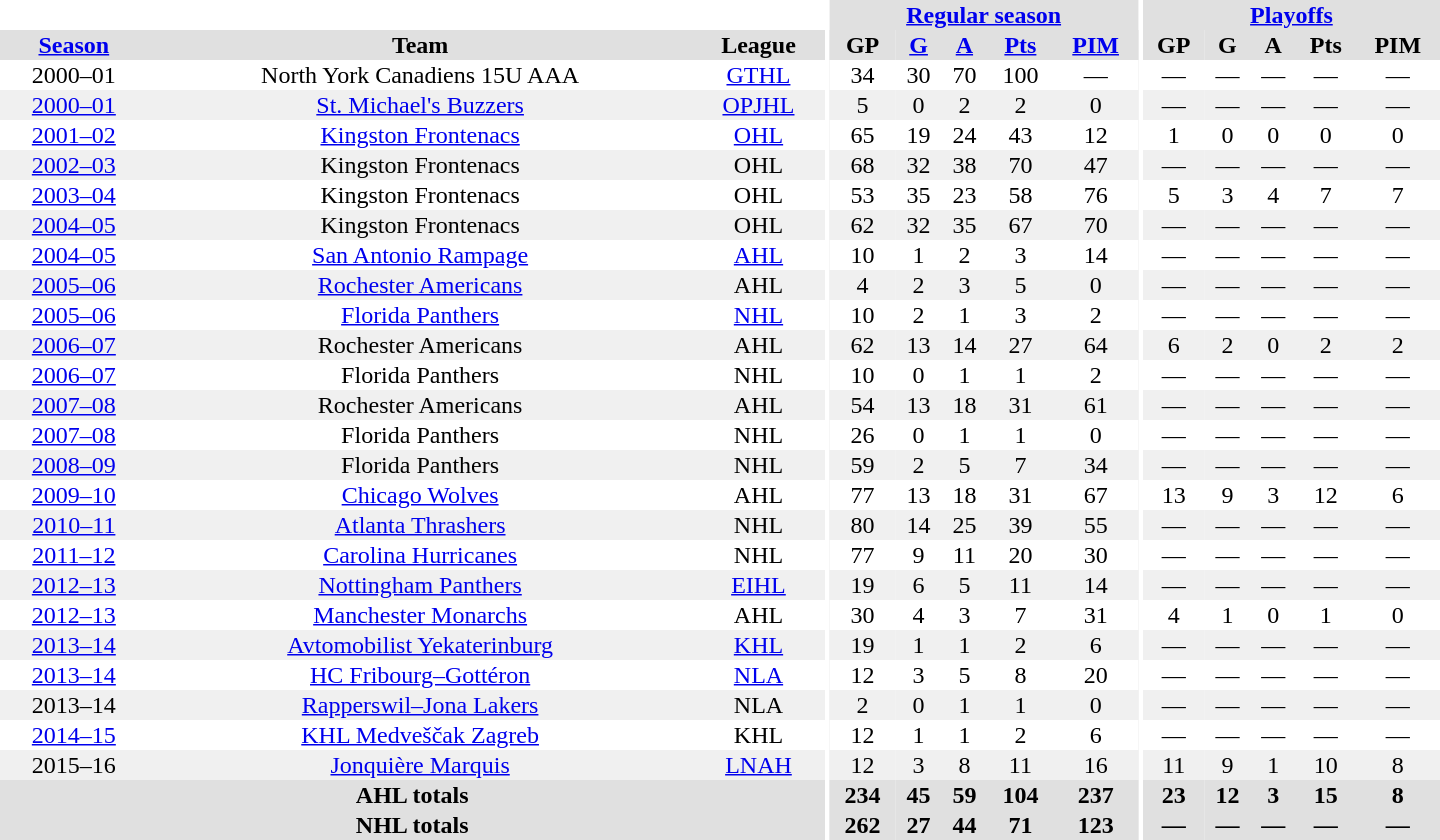<table border="0" cellpadding="1" cellspacing="0" ID="Table3" style="text-align:center; width:60em">
<tr bgcolor="#e0e0e0">
<th colspan="3"  bgcolor="#ffffff"></th>
<th rowspan="99" bgcolor="#ffffff"></th>
<th colspan="5"><a href='#'>Regular season</a></th>
<th rowspan="99" bgcolor="#ffffff"></th>
<th colspan="5"><a href='#'>Playoffs</a></th>
</tr>
<tr bgcolor="#e0e0e0">
<th><a href='#'>Season</a></th>
<th>Team</th>
<th>League</th>
<th>GP</th>
<th><a href='#'>G</a></th>
<th><a href='#'>A</a></th>
<th><a href='#'>Pts</a></th>
<th><a href='#'>PIM</a></th>
<th>GP</th>
<th>G</th>
<th>A</th>
<th>Pts</th>
<th>PIM</th>
</tr>
<tr>
<td>2000–01</td>
<td>North York Canadiens 15U AAA</td>
<td><a href='#'>GTHL</a></td>
<td>34</td>
<td>30</td>
<td>70</td>
<td>100</td>
<td>—</td>
<td>—</td>
<td>—</td>
<td>—</td>
<td>—</td>
<td>—</td>
</tr>
<tr bgcolor="#f0f0f0">
<td><a href='#'>2000–01</a></td>
<td><a href='#'>St. Michael's Buzzers</a></td>
<td><a href='#'>OPJHL</a></td>
<td>5</td>
<td>0</td>
<td>2</td>
<td>2</td>
<td>0</td>
<td>—</td>
<td>—</td>
<td>—</td>
<td>—</td>
<td>—</td>
</tr>
<tr>
<td><a href='#'>2001–02</a></td>
<td><a href='#'>Kingston Frontenacs</a></td>
<td><a href='#'>OHL</a></td>
<td>65</td>
<td>19</td>
<td>24</td>
<td>43</td>
<td>12</td>
<td>1</td>
<td>0</td>
<td>0</td>
<td>0</td>
<td>0</td>
</tr>
<tr bgcolor="#f0f0f0">
<td><a href='#'>2002–03</a></td>
<td>Kingston Frontenacs</td>
<td>OHL</td>
<td>68</td>
<td>32</td>
<td>38</td>
<td>70</td>
<td>47</td>
<td>—</td>
<td>—</td>
<td>—</td>
<td>—</td>
<td>—</td>
</tr>
<tr>
<td><a href='#'>2003–04</a></td>
<td>Kingston Frontenacs</td>
<td>OHL</td>
<td>53</td>
<td>35</td>
<td>23</td>
<td>58</td>
<td>76</td>
<td>5</td>
<td>3</td>
<td>4</td>
<td>7</td>
<td>7</td>
</tr>
<tr bgcolor="#f0f0f0">
<td><a href='#'>2004–05</a></td>
<td>Kingston Frontenacs</td>
<td>OHL</td>
<td>62</td>
<td>32</td>
<td>35</td>
<td>67</td>
<td>70</td>
<td>—</td>
<td>—</td>
<td>—</td>
<td>—</td>
<td>—</td>
</tr>
<tr>
<td><a href='#'>2004–05</a></td>
<td><a href='#'>San Antonio Rampage</a></td>
<td><a href='#'>AHL</a></td>
<td>10</td>
<td>1</td>
<td>2</td>
<td>3</td>
<td>14</td>
<td>—</td>
<td>—</td>
<td>—</td>
<td>—</td>
<td>—</td>
</tr>
<tr bgcolor="#f0f0f0">
<td><a href='#'>2005–06</a></td>
<td><a href='#'>Rochester Americans</a></td>
<td>AHL</td>
<td>4</td>
<td>2</td>
<td>3</td>
<td>5</td>
<td>0</td>
<td>—</td>
<td>—</td>
<td>—</td>
<td>—</td>
<td>—</td>
</tr>
<tr>
<td><a href='#'>2005–06</a></td>
<td><a href='#'>Florida Panthers</a></td>
<td><a href='#'>NHL</a></td>
<td>10</td>
<td>2</td>
<td>1</td>
<td>3</td>
<td>2</td>
<td>—</td>
<td>—</td>
<td>—</td>
<td>—</td>
<td>—</td>
</tr>
<tr bgcolor="#f0f0f0">
<td><a href='#'>2006–07</a></td>
<td>Rochester Americans</td>
<td>AHL</td>
<td>62</td>
<td>13</td>
<td>14</td>
<td>27</td>
<td>64</td>
<td>6</td>
<td>2</td>
<td>0</td>
<td>2</td>
<td>2</td>
</tr>
<tr>
<td><a href='#'>2006–07</a></td>
<td>Florida Panthers</td>
<td>NHL</td>
<td>10</td>
<td>0</td>
<td>1</td>
<td>1</td>
<td>2</td>
<td>—</td>
<td>—</td>
<td>—</td>
<td>—</td>
<td>—</td>
</tr>
<tr bgcolor="#f0f0f0">
<td><a href='#'>2007–08</a></td>
<td>Rochester Americans</td>
<td>AHL</td>
<td>54</td>
<td>13</td>
<td>18</td>
<td>31</td>
<td>61</td>
<td>—</td>
<td>—</td>
<td>—</td>
<td>—</td>
<td>—</td>
</tr>
<tr>
<td><a href='#'>2007–08</a></td>
<td>Florida Panthers</td>
<td>NHL</td>
<td>26</td>
<td>0</td>
<td>1</td>
<td>1</td>
<td>0</td>
<td>—</td>
<td>—</td>
<td>—</td>
<td>—</td>
<td>—</td>
</tr>
<tr bgcolor="#f0f0f0">
<td><a href='#'>2008–09</a></td>
<td>Florida Panthers</td>
<td>NHL</td>
<td>59</td>
<td>2</td>
<td>5</td>
<td>7</td>
<td>34</td>
<td>—</td>
<td>—</td>
<td>—</td>
<td>—</td>
<td>—</td>
</tr>
<tr>
<td><a href='#'>2009–10</a></td>
<td><a href='#'>Chicago Wolves</a></td>
<td>AHL</td>
<td>77</td>
<td>13</td>
<td>18</td>
<td>31</td>
<td>67</td>
<td>13</td>
<td>9</td>
<td>3</td>
<td>12</td>
<td>6</td>
</tr>
<tr bgcolor="#f0f0f0">
<td><a href='#'>2010–11</a></td>
<td><a href='#'>Atlanta Thrashers</a></td>
<td>NHL</td>
<td>80</td>
<td>14</td>
<td>25</td>
<td>39</td>
<td>55</td>
<td>—</td>
<td>—</td>
<td>—</td>
<td>—</td>
<td>—</td>
</tr>
<tr>
<td><a href='#'>2011–12</a></td>
<td><a href='#'>Carolina Hurricanes</a></td>
<td>NHL</td>
<td>77</td>
<td>9</td>
<td>11</td>
<td>20</td>
<td>30</td>
<td>—</td>
<td>—</td>
<td>—</td>
<td>—</td>
<td>—</td>
</tr>
<tr bgcolor="#f0f0f0">
<td><a href='#'>2012–13</a></td>
<td><a href='#'>Nottingham Panthers</a></td>
<td><a href='#'>EIHL</a></td>
<td>19</td>
<td>6</td>
<td>5</td>
<td>11</td>
<td>14</td>
<td>—</td>
<td>—</td>
<td>—</td>
<td>—</td>
<td>—</td>
</tr>
<tr>
<td><a href='#'>2012–13</a></td>
<td><a href='#'>Manchester Monarchs</a></td>
<td>AHL</td>
<td>30</td>
<td>4</td>
<td>3</td>
<td>7</td>
<td>31</td>
<td>4</td>
<td>1</td>
<td>0</td>
<td>1</td>
<td>0</td>
</tr>
<tr bgcolor="#f0f0f0">
<td><a href='#'>2013–14</a></td>
<td><a href='#'>Avtomobilist Yekaterinburg</a></td>
<td><a href='#'>KHL</a></td>
<td>19</td>
<td>1</td>
<td>1</td>
<td>2</td>
<td>6</td>
<td>—</td>
<td>—</td>
<td>—</td>
<td>—</td>
<td>—</td>
</tr>
<tr>
<td><a href='#'>2013–14</a></td>
<td><a href='#'>HC Fribourg–Gottéron</a></td>
<td><a href='#'>NLA</a></td>
<td>12</td>
<td>3</td>
<td>5</td>
<td>8</td>
<td>20</td>
<td>—</td>
<td>—</td>
<td>—</td>
<td>—</td>
<td>—</td>
</tr>
<tr bgcolor="#f0f0f0">
<td>2013–14</td>
<td><a href='#'>Rapperswil–Jona Lakers</a></td>
<td>NLA</td>
<td>2</td>
<td>0</td>
<td>1</td>
<td>1</td>
<td>0</td>
<td>—</td>
<td>—</td>
<td>—</td>
<td>—</td>
<td>—</td>
</tr>
<tr>
<td><a href='#'>2014–15</a></td>
<td><a href='#'>KHL Medveščak Zagreb</a></td>
<td>KHL</td>
<td>12</td>
<td>1</td>
<td>1</td>
<td>2</td>
<td>6</td>
<td>—</td>
<td>—</td>
<td>—</td>
<td>—</td>
<td>—</td>
</tr>
<tr bgcolor="#f0f0f0">
<td>2015–16</td>
<td><a href='#'>Jonquière Marquis</a></td>
<td><a href='#'>LNAH</a></td>
<td>12</td>
<td>3</td>
<td>8</td>
<td>11</td>
<td>16</td>
<td>11</td>
<td>9</td>
<td>1</td>
<td>10</td>
<td>8</td>
</tr>
<tr bgcolor="#e0e0e0">
<th colspan="3">AHL totals</th>
<th>234</th>
<th>45</th>
<th>59</th>
<th>104</th>
<th>237</th>
<th>23</th>
<th>12</th>
<th>3</th>
<th>15</th>
<th>8</th>
</tr>
<tr bgcolor="#e0e0e0">
<th colspan="3">NHL totals</th>
<th>262</th>
<th>27</th>
<th>44</th>
<th>71</th>
<th>123</th>
<th>—</th>
<th>—</th>
<th>—</th>
<th>—</th>
<th>—</th>
</tr>
</table>
